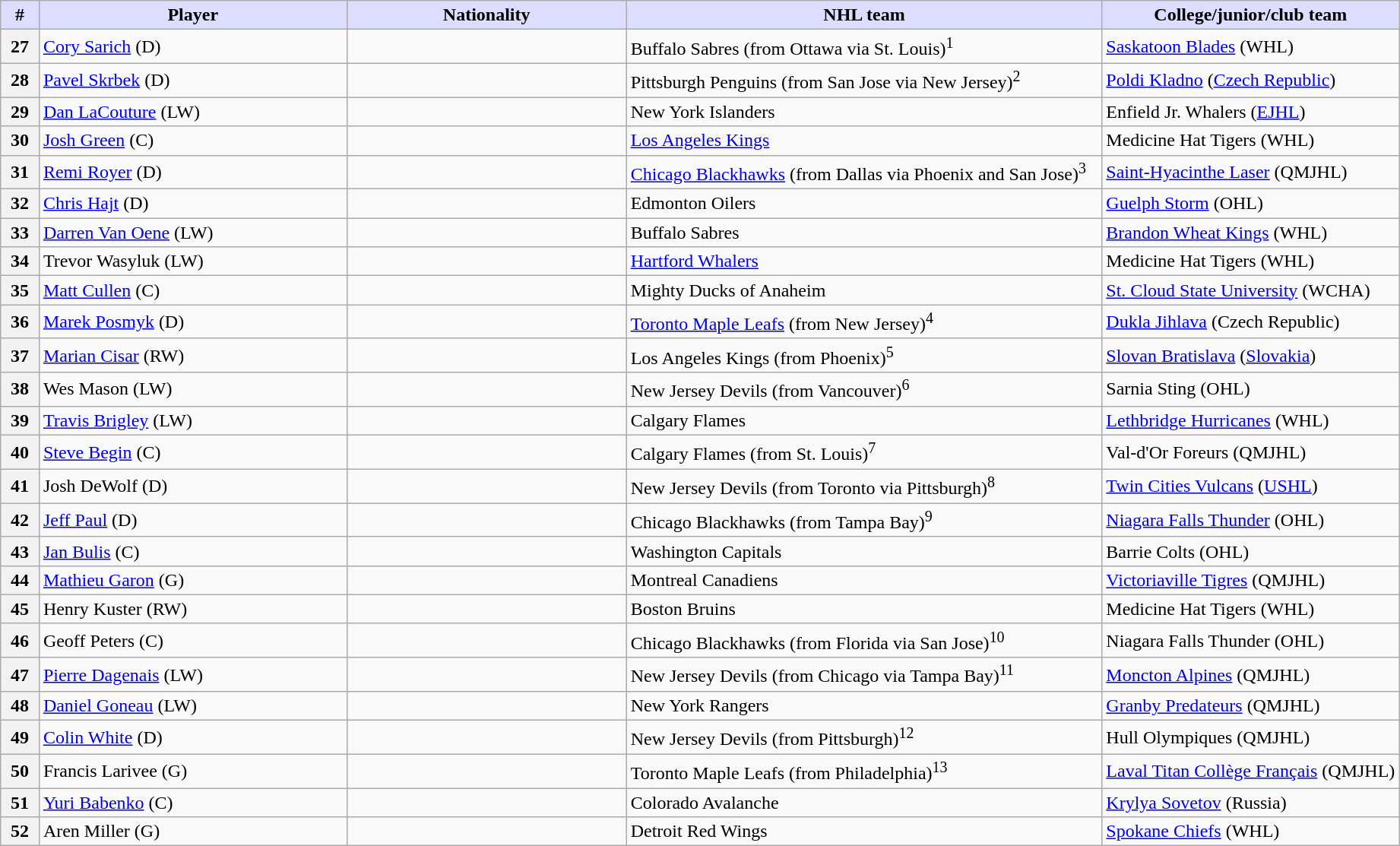<table class="wikitable">
<tr>
<th style="background:#ddf; width:2.75%;">#</th>
<th style="background:#ddf; width:22.0%;">Player</th>
<th style="background:#ddf; width:20.0%;">Nationality</th>
<th style="background:#ddf; width:34.0%;">NHL team</th>
<th style="background:#ddf; width:100.0%;">College/junior/club team</th>
</tr>
<tr>
<th>27</th>
<td><a href='#'>Cory Sarich</a> (D)</td>
<td></td>
<td>Buffalo Sabres (from Ottawa via St. Louis)<sup>1</sup></td>
<td><a href='#'>Saskatoon Blades</a> (WHL)</td>
</tr>
<tr>
<th>28</th>
<td><a href='#'>Pavel Skrbek</a> (D)</td>
<td></td>
<td>Pittsburgh Penguins (from San Jose via New Jersey)<sup>2</sup></td>
<td><a href='#'>Poldi Kladno</a> (<a href='#'>Czech Republic</a>)</td>
</tr>
<tr>
<th>29</th>
<td><a href='#'>Dan LaCouture</a> (LW)</td>
<td></td>
<td>New York Islanders</td>
<td>Enfield Jr. Whalers (<a href='#'>EJHL</a>)</td>
</tr>
<tr>
<th>30</th>
<td><a href='#'>Josh Green</a> (C)</td>
<td></td>
<td><a href='#'>Los Angeles Kings</a></td>
<td>Medicine Hat Tigers (WHL)</td>
</tr>
<tr>
<th>31</th>
<td><a href='#'>Remi Royer</a> (D)</td>
<td></td>
<td><a href='#'>Chicago Blackhawks</a> (from Dallas via Phoenix and San Jose)<sup>3</sup></td>
<td><a href='#'>Saint-Hyacinthe Laser</a> (QMJHL)</td>
</tr>
<tr>
<th>32</th>
<td><a href='#'>Chris Hajt</a> (D)</td>
<td></td>
<td>Edmonton Oilers</td>
<td><a href='#'>Guelph Storm</a> (OHL)</td>
</tr>
<tr>
<th>33</th>
<td><a href='#'>Darren Van Oene</a> (LW)</td>
<td></td>
<td>Buffalo Sabres</td>
<td><a href='#'>Brandon Wheat Kings</a> (WHL)</td>
</tr>
<tr>
<th>34</th>
<td>Trevor Wasyluk (LW)</td>
<td></td>
<td><a href='#'>Hartford Whalers</a></td>
<td>Medicine Hat Tigers (WHL)</td>
</tr>
<tr>
<th>35</th>
<td><a href='#'>Matt Cullen</a> (C)</td>
<td></td>
<td>Mighty Ducks of Anaheim</td>
<td><a href='#'>St. Cloud State University</a> (WCHA)</td>
</tr>
<tr>
<th>36</th>
<td><a href='#'>Marek Posmyk</a> (D)</td>
<td></td>
<td><a href='#'>Toronto Maple Leafs</a> (from New Jersey)<sup>4</sup></td>
<td><a href='#'>Dukla Jihlava</a> (Czech Republic)</td>
</tr>
<tr>
<th>37</th>
<td><a href='#'>Marian Cisar</a> (RW)</td>
<td></td>
<td>Los Angeles Kings (from Phoenix)<sup>5</sup></td>
<td><a href='#'>Slovan Bratislava</a> (<a href='#'>Slovakia</a>)</td>
</tr>
<tr>
<th>38</th>
<td>Wes Mason (LW)</td>
<td></td>
<td>New Jersey Devils (from Vancouver)<sup>6</sup></td>
<td>Sarnia Sting (OHL)</td>
</tr>
<tr>
<th>39</th>
<td><a href='#'>Travis Brigley</a> (LW)</td>
<td></td>
<td>Calgary Flames</td>
<td><a href='#'>Lethbridge Hurricanes</a> (WHL)</td>
</tr>
<tr>
<th>40</th>
<td><a href='#'>Steve Begin</a> (C)</td>
<td></td>
<td>Calgary Flames (from St. Louis)<sup>7</sup></td>
<td>Val-d'Or Foreurs (QMJHL)</td>
</tr>
<tr>
<th>41</th>
<td>Josh DeWolf (D)</td>
<td></td>
<td>New Jersey Devils (from Toronto via Pittsburgh)<sup>8</sup></td>
<td><a href='#'>Twin Cities Vulcans</a> (<a href='#'>USHL</a>)</td>
</tr>
<tr>
<th>42</th>
<td><a href='#'>Jeff Paul</a> (D)</td>
<td></td>
<td>Chicago Blackhawks (from Tampa Bay)<sup>9</sup></td>
<td><a href='#'>Niagara Falls Thunder</a> (OHL)</td>
</tr>
<tr>
<th>43</th>
<td><a href='#'>Jan Bulis</a> (C)</td>
<td></td>
<td>Washington Capitals</td>
<td>Barrie Colts (OHL)</td>
</tr>
<tr>
<th>44</th>
<td><a href='#'>Mathieu Garon</a> (G)</td>
<td></td>
<td>Montreal Canadiens</td>
<td><a href='#'>Victoriaville Tigres</a> (QMJHL)</td>
</tr>
<tr>
<th>45</th>
<td>Henry Kuster (RW)</td>
<td></td>
<td>Boston Bruins</td>
<td>Medicine Hat Tigers (WHL)</td>
</tr>
<tr>
<th>46</th>
<td Geoff Peters (ice hockey)>Geoff Peters (C)</td>
<td></td>
<td>Chicago Blackhawks (from Florida via San Jose)<sup>10</sup></td>
<td>Niagara Falls Thunder (OHL)</td>
</tr>
<tr>
<th>47</th>
<td><a href='#'>Pierre Dagenais</a> (LW)</td>
<td></td>
<td>New Jersey Devils (from Chicago via Tampa Bay)<sup>11</sup></td>
<td><a href='#'>Moncton Alpines</a> (QMJHL)</td>
</tr>
<tr>
<th>48</th>
<td><a href='#'>Daniel Goneau</a> (LW)</td>
<td></td>
<td>New York Rangers</td>
<td><a href='#'>Granby Predateurs</a> (QMJHL)</td>
</tr>
<tr>
<th>49</th>
<td><a href='#'>Colin White</a> (D)</td>
<td></td>
<td>New Jersey Devils (from Pittsburgh)<sup>12</sup></td>
<td>Hull Olympiques (QMJHL)</td>
</tr>
<tr>
<th>50</th>
<td>Francis Larivee (G)</td>
<td></td>
<td>Toronto Maple Leafs (from Philadelphia)<sup>13</sup></td>
<td><a href='#'>Laval Titan Collège Français</a> (QMJHL)</td>
</tr>
<tr>
<th>51</th>
<td><a href='#'>Yuri Babenko</a> (C)</td>
<td></td>
<td>Colorado Avalanche</td>
<td><a href='#'>Krylya Sovetov</a> (Russia)</td>
</tr>
<tr>
<th>52</th>
<td>Aren Miller (G)</td>
<td></td>
<td>Detroit Red Wings</td>
<td><a href='#'>Spokane Chiefs</a> (WHL)</td>
</tr>
</table>
